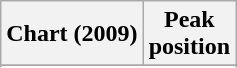<table class="wikitable sortable plainrowheaders" style="text-align:center">
<tr>
<th scope="col">Chart (2009)</th>
<th scope="col">Peak<br> position</th>
</tr>
<tr>
</tr>
<tr>
</tr>
<tr>
</tr>
<tr>
</tr>
</table>
